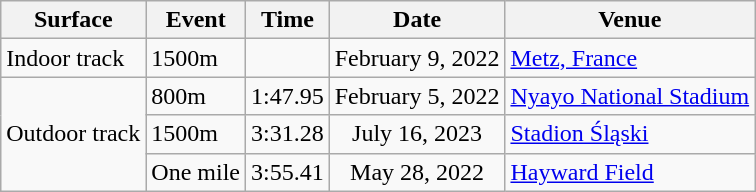<table class="wikitable sortable">
<tr>
<th>Surface</th>
<th>Event</th>
<th>Time</th>
<th>Date</th>
<th>Venue</th>
</tr>
<tr>
<td>Indoor track</td>
<td>1500m</td>
<td align="center"></td>
<td align="center">February 9, 2022</td>
<td><a href='#'>Metz, France</a></td>
</tr>
<tr>
<td rowspan="3">Outdoor track</td>
<td>800m</td>
<td>1:47.95</td>
<td>February 5, 2022</td>
<td><a href='#'>Nyayo National Stadium</a></td>
</tr>
<tr>
<td>1500m</td>
<td align="center">3:31.28</td>
<td align="center">July 16, 2023</td>
<td><a href='#'>Stadion Śląski</a></td>
</tr>
<tr>
<td>One mile</td>
<td align="center">3:55.41</td>
<td align="center">May 28, 2022</td>
<td><a href='#'>Hayward Field</a></td>
</tr>
</table>
